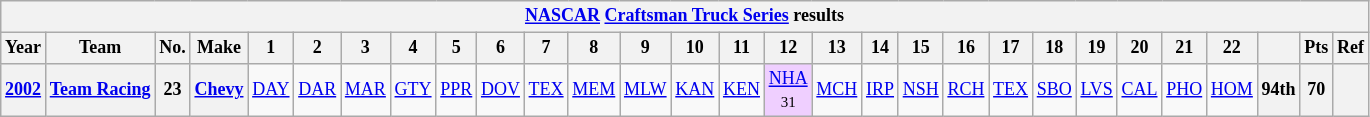<table class="wikitable" style="text-align:center; font-size:75%">
<tr>
<th colspan=45><a href='#'>NASCAR</a> <a href='#'>Craftsman Truck Series</a> results</th>
</tr>
<tr>
<th>Year</th>
<th>Team</th>
<th>No.</th>
<th>Make</th>
<th>1</th>
<th>2</th>
<th>3</th>
<th>4</th>
<th>5</th>
<th>6</th>
<th>7</th>
<th>8</th>
<th>9</th>
<th>10</th>
<th>11</th>
<th>12</th>
<th>13</th>
<th>14</th>
<th>15</th>
<th>16</th>
<th>17</th>
<th>18</th>
<th>19</th>
<th>20</th>
<th>21</th>
<th>22</th>
<th></th>
<th>Pts</th>
<th>Ref</th>
</tr>
<tr>
<th><a href='#'>2002</a></th>
<th><a href='#'>Team Racing</a></th>
<th>23</th>
<th><a href='#'>Chevy</a></th>
<td><a href='#'>DAY</a></td>
<td><a href='#'>DAR</a></td>
<td><a href='#'>MAR</a></td>
<td><a href='#'>GTY</a></td>
<td><a href='#'>PPR</a></td>
<td><a href='#'>DOV</a></td>
<td><a href='#'>TEX</a></td>
<td><a href='#'>MEM</a></td>
<td><a href='#'>MLW</a></td>
<td><a href='#'>KAN</a></td>
<td><a href='#'>KEN</a></td>
<td style="background:#EFCFFF;"><a href='#'>NHA</a><br><small>31</small></td>
<td><a href='#'>MCH</a></td>
<td><a href='#'>IRP</a></td>
<td><a href='#'>NSH</a></td>
<td><a href='#'>RCH</a></td>
<td><a href='#'>TEX</a></td>
<td><a href='#'>SBO</a></td>
<td><a href='#'>LVS</a></td>
<td><a href='#'>CAL</a></td>
<td><a href='#'>PHO</a></td>
<td><a href='#'>HOM</a></td>
<th>94th</th>
<th>70</th>
<th></th>
</tr>
</table>
